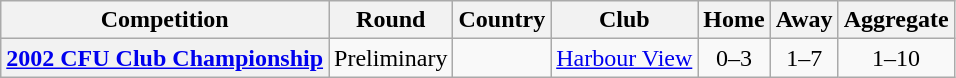<table class="wikitable">
<tr>
<th>Competition</th>
<th>Round</th>
<th>Country</th>
<th>Club</th>
<th>Home</th>
<th>Away</th>
<th>Aggregate</th>
</tr>
<tr>
<th><a href='#'>2002 CFU Club Championship</a></th>
<td>Preliminary</td>
<td></td>
<td><a href='#'>Harbour View</a></td>
<td align="center">0–3</td>
<td align="center">1–7</td>
<td align="center">1–10</td>
</tr>
</table>
